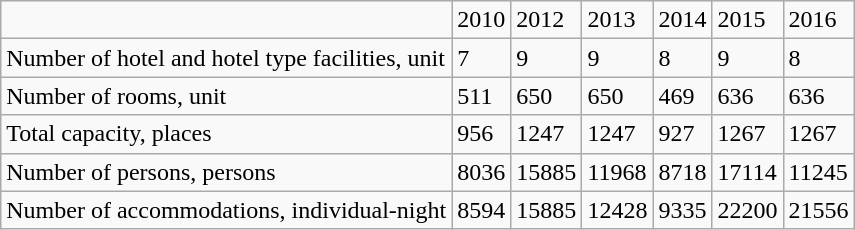<table class="wikitable">
<tr>
<td></td>
<td>2010</td>
<td>2012</td>
<td>2013</td>
<td>2014</td>
<td>2015</td>
<td>2016</td>
</tr>
<tr>
<td>Number of hotel and hotel type facilities, unit</td>
<td>7</td>
<td>9</td>
<td>9</td>
<td>8</td>
<td>9</td>
<td>8</td>
</tr>
<tr>
<td>Number of rooms, unit</td>
<td>511</td>
<td>650</td>
<td>650</td>
<td>469</td>
<td>636</td>
<td>636</td>
</tr>
<tr>
<td>Total capacity,  places</td>
<td>956</td>
<td>1247</td>
<td>1247</td>
<td>927</td>
<td>1267</td>
<td>1267</td>
</tr>
<tr>
<td>Number of persons, persons</td>
<td>8036</td>
<td>15885</td>
<td>11968</td>
<td>8718</td>
<td>17114</td>
<td>11245</td>
</tr>
<tr>
<td>Number of accommodations, individual-night</td>
<td>8594</td>
<td>15885</td>
<td>12428</td>
<td>9335</td>
<td>22200</td>
<td>21556</td>
</tr>
</table>
